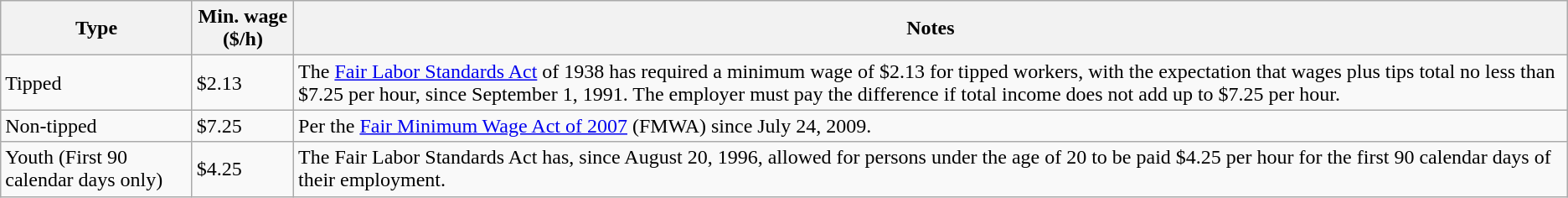<table class="wikitable">
<tr>
<th>Type</th>
<th>Min. wage ($/h)</th>
<th>Notes</th>
</tr>
<tr>
<td>Tipped</td>
<td>$2.13</td>
<td>The <a href='#'>Fair Labor Standards Act</a> of 1938 has required a minimum wage of $2.13 for tipped workers, with the expectation that wages plus tips total no less than $7.25 per hour, since September 1, 1991. The employer must pay the difference if total income does not add up to $7.25 per hour.</td>
</tr>
<tr>
<td>Non-tipped</td>
<td>$7.25</td>
<td>Per the <a href='#'>Fair Minimum Wage Act of 2007</a> (FMWA) since July 24, 2009.</td>
</tr>
<tr>
<td>Youth (First 90 calendar days only)</td>
<td>$4.25</td>
<td>The Fair Labor Standards Act has, since August 20, 1996, allowed for persons under the age of 20 to be paid $4.25 per hour for the first 90 calendar days of their employment.</td>
</tr>
</table>
